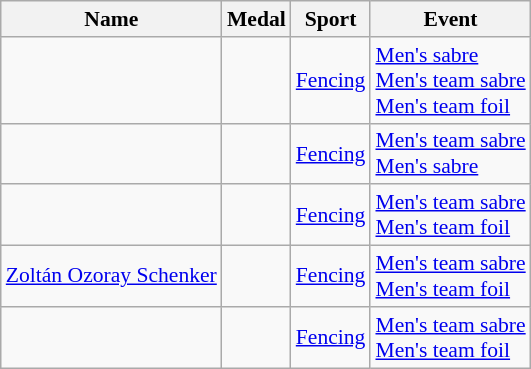<table class="wikitable sortable" style="font-size:90%">
<tr>
<th>Name</th>
<th>Medal</th>
<th>Sport</th>
<th>Event</th>
</tr>
<tr>
<td></td>
<td><br><br></td>
<td><a href='#'>Fencing</a></td>
<td><a href='#'>Men's sabre</a><br><a href='#'>Men's team sabre</a><br><a href='#'>Men's team foil</a></td>
</tr>
<tr>
<td></td>
<td><br></td>
<td><a href='#'>Fencing</a></td>
<td><a href='#'>Men's team sabre</a><br><a href='#'>Men's sabre</a></td>
</tr>
<tr>
<td></td>
<td><br></td>
<td><a href='#'>Fencing</a></td>
<td><a href='#'>Men's team sabre</a><br><a href='#'>Men's team foil</a></td>
</tr>
<tr>
<td><a href='#'>Zoltán Ozoray Schenker</a></td>
<td><br></td>
<td><a href='#'>Fencing</a></td>
<td><a href='#'>Men's team sabre</a><br><a href='#'>Men's team foil</a></td>
</tr>
<tr>
<td></td>
<td><br></td>
<td><a href='#'>Fencing</a></td>
<td><a href='#'>Men's team sabre</a><br><a href='#'>Men's team foil</a></td>
</tr>
</table>
